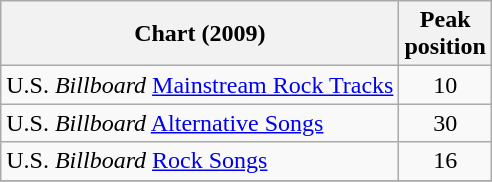<table class="wikitable sortable">
<tr>
<th>Chart (2009)</th>
<th>Peak<br>position</th>
</tr>
<tr>
<td>U.S. <em>Billboard</em> <a href='#'>Mainstream Rock Tracks</a></td>
<td align="center">10</td>
</tr>
<tr>
<td>U.S. <em>Billboard</em> <a href='#'>Alternative Songs</a></td>
<td align="center">30</td>
</tr>
<tr>
<td>U.S. <em>Billboard</em> <a href='#'>Rock Songs</a></td>
<td align="center">16</td>
</tr>
<tr>
</tr>
</table>
